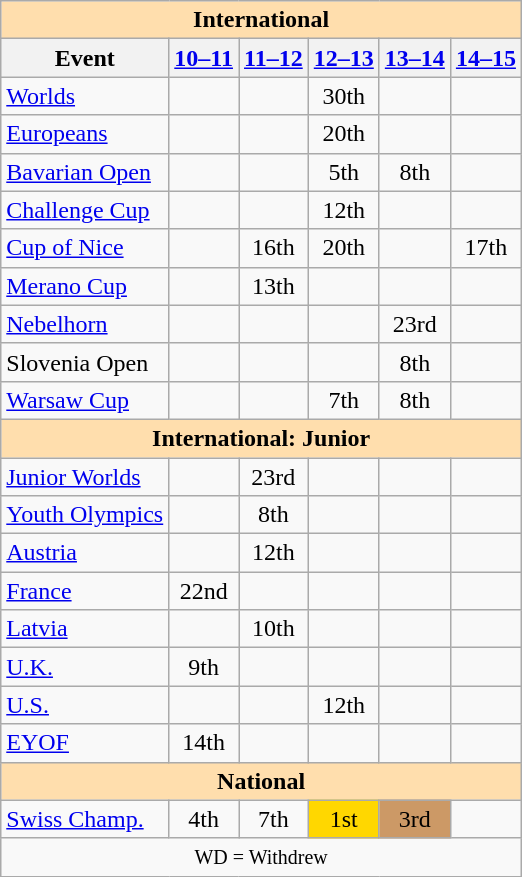<table class="wikitable" style="text-align:center">
<tr>
<th style="background-color: #ffdead; " colspan=6 align=center>International</th>
</tr>
<tr>
<th>Event</th>
<th><a href='#'>10–11</a></th>
<th><a href='#'>11–12</a></th>
<th><a href='#'>12–13</a></th>
<th><a href='#'>13–14</a></th>
<th><a href='#'>14–15</a></th>
</tr>
<tr>
<td align=left><a href='#'>Worlds</a></td>
<td></td>
<td></td>
<td>30th</td>
<td></td>
<td></td>
</tr>
<tr>
<td align=left><a href='#'>Europeans</a></td>
<td></td>
<td></td>
<td>20th</td>
<td></td>
<td></td>
</tr>
<tr>
<td align=left><a href='#'>Bavarian Open</a></td>
<td></td>
<td></td>
<td>5th</td>
<td>8th</td>
<td></td>
</tr>
<tr>
<td align=left><a href='#'>Challenge Cup</a></td>
<td></td>
<td></td>
<td>12th</td>
<td></td>
<td></td>
</tr>
<tr>
<td align=left><a href='#'>Cup of Nice</a></td>
<td></td>
<td>16th</td>
<td>20th</td>
<td></td>
<td>17th</td>
</tr>
<tr>
<td align=left><a href='#'>Merano Cup</a></td>
<td></td>
<td>13th</td>
<td></td>
<td></td>
<td></td>
</tr>
<tr>
<td align=left><a href='#'>Nebelhorn</a></td>
<td></td>
<td></td>
<td></td>
<td>23rd</td>
<td></td>
</tr>
<tr>
<td align=left>Slovenia Open</td>
<td></td>
<td></td>
<td></td>
<td>8th</td>
<td></td>
</tr>
<tr>
<td align=left><a href='#'>Warsaw Cup</a></td>
<td></td>
<td></td>
<td>7th</td>
<td>8th</td>
<td></td>
</tr>
<tr>
<th style="background-color: #ffdead; " colspan=6 align=center>International: Junior</th>
</tr>
<tr>
<td align=left><a href='#'>Junior Worlds</a></td>
<td></td>
<td>23rd</td>
<td></td>
<td></td>
<td></td>
</tr>
<tr>
<td align=left><a href='#'>Youth Olympics</a></td>
<td></td>
<td>8th</td>
<td></td>
<td></td>
<td></td>
</tr>
<tr>
<td align=left> <a href='#'>Austria</a></td>
<td></td>
<td>12th</td>
<td></td>
<td></td>
<td></td>
</tr>
<tr>
<td align=left> <a href='#'>France</a></td>
<td>22nd</td>
<td></td>
<td></td>
<td></td>
<td></td>
</tr>
<tr>
<td align=left> <a href='#'>Latvia</a></td>
<td></td>
<td>10th</td>
<td></td>
<td></td>
<td></td>
</tr>
<tr>
<td align=left> <a href='#'>U.K.</a></td>
<td>9th</td>
<td></td>
<td></td>
<td></td>
<td></td>
</tr>
<tr>
<td align=left> <a href='#'>U.S.</a></td>
<td></td>
<td></td>
<td>12th</td>
<td></td>
<td></td>
</tr>
<tr>
<td align=left><a href='#'>EYOF</a></td>
<td>14th</td>
<td></td>
<td></td>
<td></td>
<td></td>
</tr>
<tr>
<th style="background-color: #ffdead; " colspan=6 align=center>National</th>
</tr>
<tr>
<td align=left><a href='#'>Swiss Champ.</a></td>
<td>4th</td>
<td>7th</td>
<td bgcolor=gold>1st</td>
<td bgcolor=cc9966>3rd</td>
<td></td>
</tr>
<tr>
<td colspan=6 align=center><small> WD = Withdrew </small></td>
</tr>
</table>
